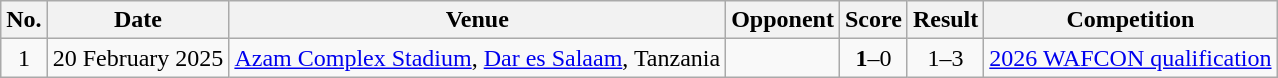<table class="wikitable sortable">
<tr>
<th scope="col">No.</th>
<th scope="col">Date</th>
<th scope="col">Venue</th>
<th scope="col">Opponent</th>
<th scope="col">Score</th>
<th scope="col">Result</th>
<th scope="col">Competition</th>
</tr>
<tr>
<td style="text-align:center">1</td>
<td>20 February 2025</td>
<td><a href='#'>Azam Complex Stadium</a>, <a href='#'>Dar es Salaam</a>, Tanzania</td>
<td></td>
<td style="text-align:center"><strong>1</strong>–0</td>
<td style="text-align:center">1–3</td>
<td><a href='#'>2026 WAFCON qualification</a></td>
</tr>
</table>
